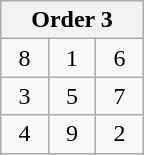<table class="wikitable" style="margin:0.5em auto;text-align:center;width:6em;height:6em;table-layout:fixed;">
<tr>
<th colspan="3">Order 3</th>
</tr>
<tr>
<td>8</td>
<td>1</td>
<td>6</td>
</tr>
<tr>
<td>3</td>
<td>5</td>
<td>7</td>
</tr>
<tr>
<td>4</td>
<td>9</td>
<td>2</td>
</tr>
</table>
